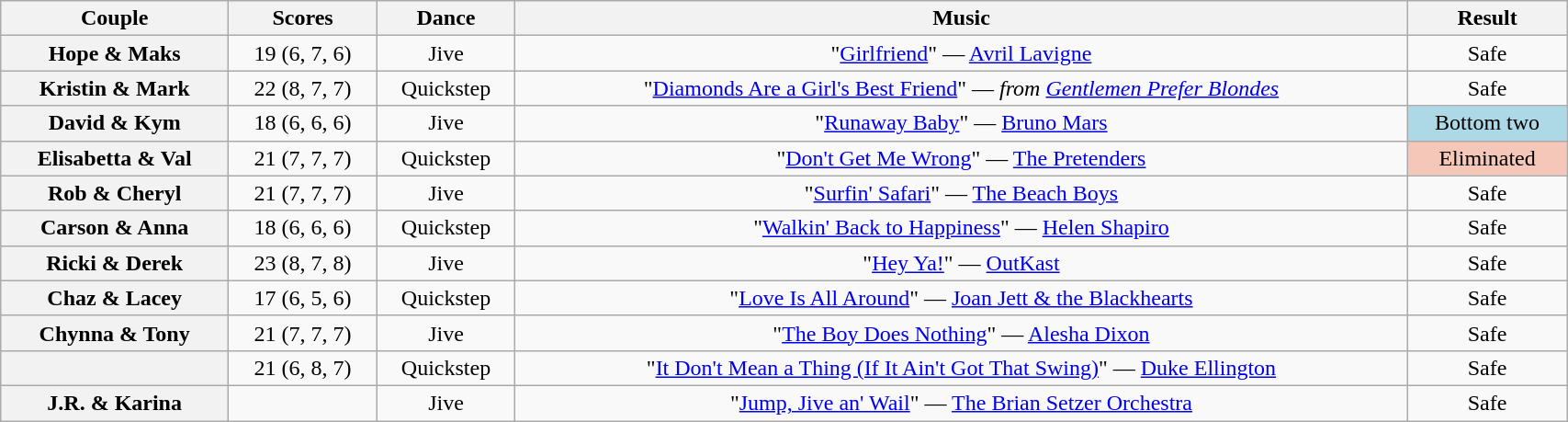<table class="wikitable sortable" style="text-align:center; width:90%">
<tr>
<th scope="col">Couple</th>
<th scope="col">Scores</th>
<th scope="col" class="unsortable">Dance</th>
<th scope="col" class="unsortable">Music</th>
<th scope="col" class="unsortable">Result</th>
</tr>
<tr>
<th scope="row">Hope & Maks</th>
<td>19 (6, 7, 6)</td>
<td>Jive</td>
<td>"<a href='#'>Girlfriend</a>" — <a href='#'>Avril Lavigne</a></td>
<td>Safe</td>
</tr>
<tr>
<th scope="row">Kristin & Mark</th>
<td>22 (8, 7, 7)</td>
<td>Quickstep</td>
<td>"<a href='#'>Diamonds Are a Girl's Best Friend</a>" — <em>from <a href='#'>Gentlemen Prefer Blondes</a></em></td>
<td>Safe</td>
</tr>
<tr>
<th scope="row">David & Kym</th>
<td>18 (6, 6, 6)</td>
<td>Jive</td>
<td>"<a href='#'>Runaway Baby</a>" — <a href='#'>Bruno Mars</a></td>
<td bgcolor=lightblue>Bottom two</td>
</tr>
<tr>
<th scope="row">Elisabetta & Val</th>
<td>21 (7, 7, 7)</td>
<td>Quickstep</td>
<td>"<a href='#'>Don't Get Me Wrong</a>" — <a href='#'>The Pretenders</a></td>
<td bgcolor=f4c7b8>Eliminated</td>
</tr>
<tr>
<th scope="row">Rob & Cheryl</th>
<td>21 (7, 7, 7)</td>
<td>Jive</td>
<td>"<a href='#'>Surfin' Safari</a>" — <a href='#'>The Beach Boys</a></td>
<td>Safe</td>
</tr>
<tr>
<th scope="row">Carson & Anna</th>
<td>18 (6, 6, 6)</td>
<td>Quickstep</td>
<td>"<a href='#'>Walkin' Back to Happiness</a>" — <a href='#'>Helen Shapiro</a></td>
<td>Safe</td>
</tr>
<tr>
<th scope="row">Ricki & Derek</th>
<td>23 (8, 7, 8)</td>
<td>Jive</td>
<td>"<a href='#'>Hey Ya!</a>" — <a href='#'>OutKast</a></td>
<td>Safe</td>
</tr>
<tr>
<th scope="row">Chaz & Lacey</th>
<td>17 (6, 5, 6)</td>
<td>Quickstep</td>
<td>"<a href='#'>Love Is All Around</a>" — <a href='#'>Joan Jett & the Blackhearts</a></td>
<td>Safe</td>
</tr>
<tr>
<th scope="row">Chynna & Tony</th>
<td>21 (7, 7, 7)</td>
<td>Jive</td>
<td>"<a href='#'>The Boy Does Nothing</a>" — <a href='#'>Alesha Dixon</a></td>
<td>Safe</td>
</tr>
<tr>
<th scope="row"></th>
<td>21 (6, 8, 7)</td>
<td>Quickstep</td>
<td>"<a href='#'>It Don't Mean a Thing (If It Ain't Got That Swing)</a>" — <a href='#'>Duke Ellington</a></td>
<td>Safe</td>
</tr>
<tr>
<th scope="row">J.R. & Karina</th>
<td></td>
<td>Jive</td>
<td>"<a href='#'>Jump, Jive an' Wail</a>" — <a href='#'>The Brian Setzer Orchestra</a></td>
<td>Safe</td>
</tr>
</table>
